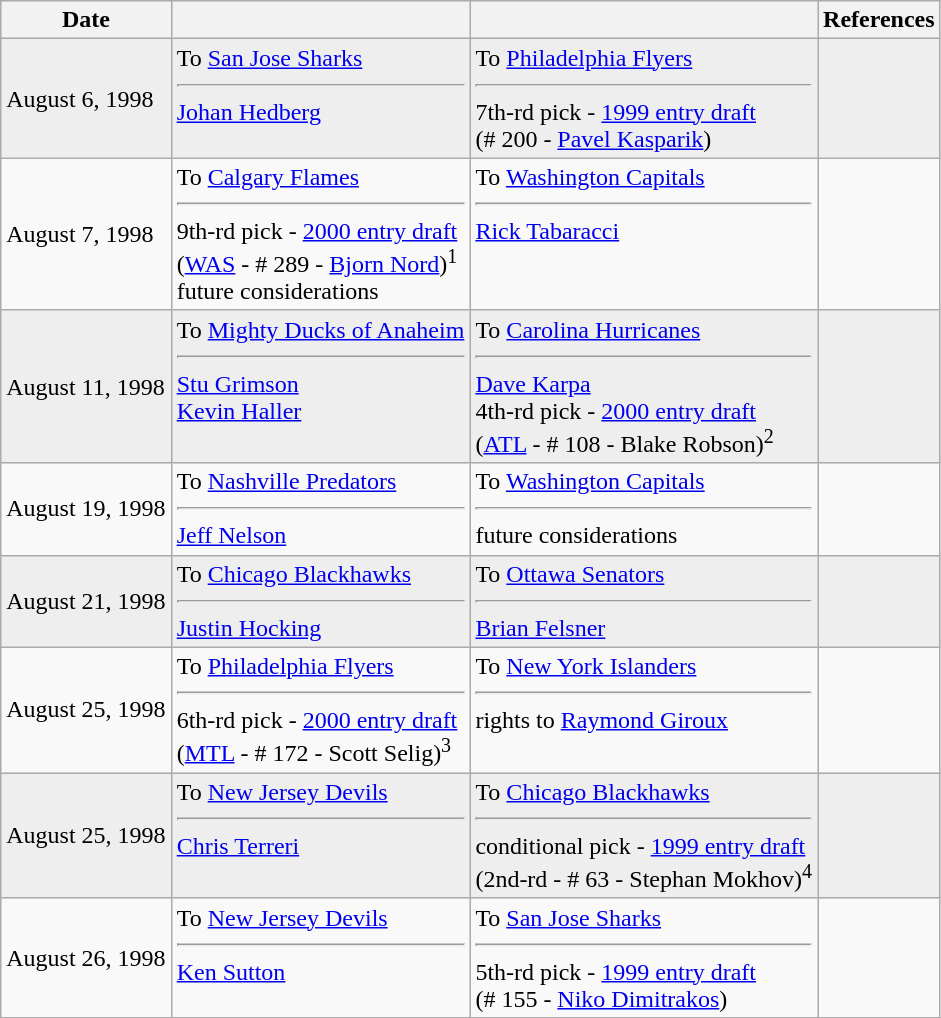<table class="wikitable">
<tr>
<th>Date</th>
<th></th>
<th></th>
<th>References</th>
</tr>
<tr bgcolor="#eeeeee">
<td>August 6, 1998</td>
<td valign="top">To <a href='#'>San Jose Sharks</a><hr><a href='#'>Johan Hedberg</a></td>
<td valign="top">To <a href='#'>Philadelphia Flyers</a><hr>7th-rd pick - <a href='#'>1999 entry draft</a><br>(# 200 - <a href='#'>Pavel Kasparik</a>)</td>
<td></td>
</tr>
<tr>
<td>August 7, 1998</td>
<td valign="top">To <a href='#'>Calgary Flames</a><hr>9th-rd pick - <a href='#'>2000 entry draft</a><br>(<a href='#'>WAS</a> - # 289 - <a href='#'>Bjorn Nord</a>)<sup>1</sup><br>future considerations</td>
<td valign="top">To <a href='#'>Washington Capitals</a><hr><a href='#'>Rick Tabaracci</a></td>
<td></td>
</tr>
<tr bgcolor="#eeeeee">
<td>August 11, 1998</td>
<td valign="top">To <a href='#'>Mighty Ducks of Anaheim</a><hr><a href='#'>Stu Grimson</a><br><a href='#'>Kevin Haller</a></td>
<td valign="top">To <a href='#'>Carolina Hurricanes</a><hr><a href='#'>Dave Karpa</a><br>4th-rd pick - <a href='#'>2000 entry draft</a><br>(<a href='#'>ATL</a> - # 108 - Blake Robson)<sup>2</sup></td>
<td></td>
</tr>
<tr>
<td>August 19, 1998</td>
<td valign="top">To <a href='#'>Nashville Predators</a><hr><a href='#'>Jeff Nelson</a></td>
<td valign="top">To <a href='#'>Washington Capitals</a><hr>future considerations</td>
<td></td>
</tr>
<tr bgcolor="#eeeeee">
<td>August 21, 1998</td>
<td valign="top">To <a href='#'>Chicago Blackhawks</a><hr><a href='#'>Justin Hocking</a></td>
<td valign="top">To <a href='#'>Ottawa Senators</a><hr><a href='#'>Brian Felsner</a></td>
<td></td>
</tr>
<tr>
<td>August 25, 1998</td>
<td valign="top">To <a href='#'>Philadelphia Flyers</a><hr>6th-rd pick - <a href='#'>2000 entry draft</a><br>(<a href='#'>MTL</a> - # 172 - Scott Selig)<sup>3</sup></td>
<td valign="top">To <a href='#'>New York Islanders</a><hr>rights to <a href='#'>Raymond Giroux</a></td>
<td></td>
</tr>
<tr bgcolor="#eeeeee">
<td>August 25, 1998</td>
<td valign="top">To <a href='#'>New Jersey Devils</a><hr><a href='#'>Chris Terreri</a></td>
<td valign="top">To <a href='#'>Chicago Blackhawks</a><hr>conditional pick - <a href='#'>1999 entry draft</a><br>(2nd-rd - # 63 - Stephan Mokhov)<sup>4</sup></td>
<td></td>
</tr>
<tr>
<td>August 26, 1998</td>
<td valign="top">To <a href='#'>New Jersey Devils</a><hr><a href='#'>Ken Sutton</a></td>
<td valign="top">To <a href='#'>San Jose Sharks</a><hr>5th-rd pick - <a href='#'>1999 entry draft</a><br>(# 155 - <a href='#'>Niko Dimitrakos</a>)</td>
<td></td>
</tr>
</table>
